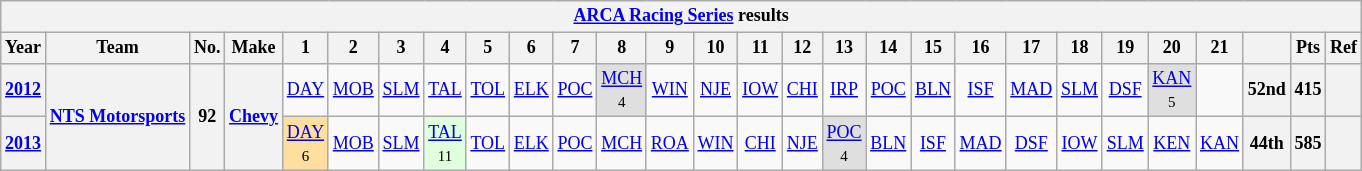<table class="wikitable" style="text-align:center; font-size:75%">
<tr>
<th colspan=45><a href='#'>ARCA Racing Series</a> results</th>
</tr>
<tr>
<th>Year</th>
<th>Team</th>
<th>No.</th>
<th>Make</th>
<th>1</th>
<th>2</th>
<th>3</th>
<th>4</th>
<th>5</th>
<th>6</th>
<th>7</th>
<th>8</th>
<th>9</th>
<th>10</th>
<th>11</th>
<th>12</th>
<th>13</th>
<th>14</th>
<th>15</th>
<th>16</th>
<th>17</th>
<th>18</th>
<th>19</th>
<th>20</th>
<th>21</th>
<th></th>
<th>Pts</th>
<th>Ref</th>
</tr>
<tr>
<th><a href='#'>2012</a></th>
<th rowspan=2><a href='#'>NTS Motorsports</a></th>
<th rowspan=2>92</th>
<th rowspan=2><a href='#'>Chevy</a></th>
<td><a href='#'>DAY</a></td>
<td><a href='#'>MOB</a></td>
<td><a href='#'>SLM</a></td>
<td><a href='#'>TAL</a></td>
<td><a href='#'>TOL</a></td>
<td><a href='#'>ELK</a></td>
<td><a href='#'>POC</a></td>
<td style="background:#DFDFDF;"><a href='#'>MCH</a><br><small>4</small></td>
<td><a href='#'>WIN</a></td>
<td><a href='#'>NJE</a></td>
<td><a href='#'>IOW</a></td>
<td><a href='#'>CHI</a></td>
<td><a href='#'>IRP</a></td>
<td><a href='#'>POC</a></td>
<td><a href='#'>BLN</a></td>
<td><a href='#'>ISF</a></td>
<td><a href='#'>MAD</a></td>
<td><a href='#'>SLM</a></td>
<td><a href='#'>DSF</a></td>
<td style="background:#DFDFDF;"><a href='#'>KAN</a><br><small>5</small></td>
<td></td>
<th>52nd</th>
<th>415</th>
<th></th>
</tr>
<tr>
<th><a href='#'>2013</a></th>
<td style="background:#FFDF9F;"><a href='#'>DAY</a><br><small>6</small></td>
<td><a href='#'>MOB</a></td>
<td><a href='#'>SLM</a></td>
<td style="background:#DFFFDF;"><a href='#'>TAL</a><br><small>11</small></td>
<td><a href='#'>TOL</a></td>
<td><a href='#'>ELK</a></td>
<td><a href='#'>POC</a></td>
<td><a href='#'>MCH</a></td>
<td><a href='#'>ROA</a></td>
<td><a href='#'>WIN</a></td>
<td><a href='#'>CHI</a></td>
<td><a href='#'>NJE</a></td>
<td style="background:#DFDFDF;"><a href='#'>POC</a><br><small>4</small></td>
<td><a href='#'>BLN</a></td>
<td><a href='#'>ISF</a></td>
<td><a href='#'>MAD</a></td>
<td><a href='#'>DSF</a></td>
<td><a href='#'>IOW</a></td>
<td><a href='#'>SLM</a></td>
<td><a href='#'>KEN</a></td>
<td><a href='#'>KAN</a></td>
<th>44th</th>
<th>585</th>
<th></th>
</tr>
</table>
